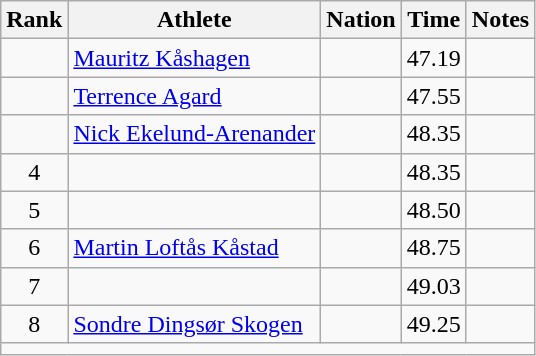<table class="wikitable sortable" style="text-align:center;">
<tr>
<th scope="col" style="width: 10px;">Rank</th>
<th scope="col">Athlete</th>
<th scope="col">Nation</th>
<th scope="col">Time</th>
<th scope="col">Notes</th>
</tr>
<tr>
<td></td>
<td align=left><a href='#'>Mauritz Kåshagen</a></td>
<td align=left></td>
<td>47.19</td>
<td></td>
</tr>
<tr>
<td></td>
<td align=left><a href='#'>Terrence Agard</a></td>
<td align=left></td>
<td>47.55</td>
<td></td>
</tr>
<tr>
<td></td>
<td align=left><a href='#'>Nick Ekelund-Arenander</a></td>
<td align=left></td>
<td>48.35</td>
<td></td>
</tr>
<tr>
<td>4</td>
<td align=left></td>
<td align=left></td>
<td>48.35</td>
<td></td>
</tr>
<tr>
<td>5</td>
<td align=left></td>
<td align=left></td>
<td>48.50</td>
<td></td>
</tr>
<tr>
<td>6</td>
<td align=left><a href='#'>Martin Loftås Kåstad</a></td>
<td align=left></td>
<td>48.75</td>
<td></td>
</tr>
<tr>
<td>7</td>
<td align=left></td>
<td align=left></td>
<td>49.03</td>
<td></td>
</tr>
<tr>
<td>8</td>
<td align=left><a href='#'>Sondre Dingsør Skogen</a></td>
<td align=left></td>
<td>49.25</td>
<td></td>
</tr>
<tr class="sortbottom">
<td colspan="5"></td>
</tr>
</table>
